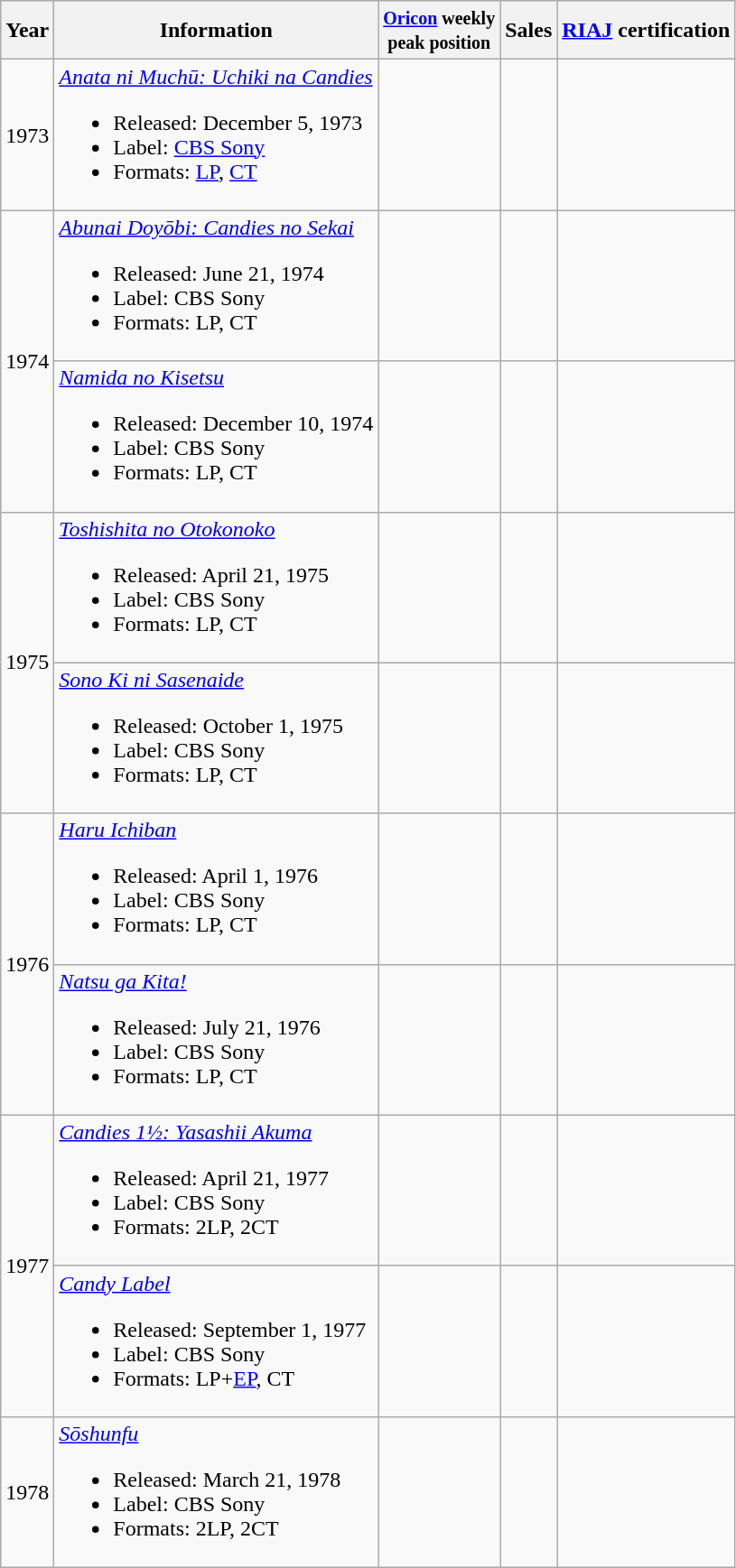<table class="wikitable">
<tr>
<th>Year</th>
<th>Information</th>
<th><small><a href='#'>Oricon</a> weekly<br>peak position</small></th>
<th>Sales<br></th>
<th><a href='#'>RIAJ</a> certification</th>
</tr>
<tr>
<td>1973</td>
<td><em><a href='#'>Anata ni Muchū: Uchiki na Candies</a></em><br><ul><li>Released: December 5, 1973</li><li>Label: <a href='#'>CBS Sony</a></li><li>Formats: <a href='#'>LP</a>, <a href='#'>CT</a></li></ul></td>
<td style="text-align:center;"></td>
<td align="left"></td>
<td align="left"></td>
</tr>
<tr>
<td rowspan="2">1974</td>
<td><em><a href='#'>Abunai Doyōbi: Candies no Sekai</a></em><br><ul><li>Released: June 21, 1974</li><li>Label: CBS Sony</li><li>Formats: LP, CT</li></ul></td>
<td style="text-align:center;"></td>
<td align="left"></td>
<td align="left"></td>
</tr>
<tr>
<td><em><a href='#'>Namida no Kisetsu</a></em><br><ul><li>Released: December 10, 1974</li><li>Label: CBS Sony</li><li>Formats: LP, CT</li></ul></td>
<td style="text-align:center;"></td>
<td align="left"></td>
<td align="left"></td>
</tr>
<tr>
<td rowspan="2">1975</td>
<td><em><a href='#'>Toshishita no Otokonoko</a></em><br><ul><li>Released: April 21, 1975</li><li>Label: CBS Sony</li><li>Formats: LP, CT</li></ul></td>
<td style="text-align:center;"></td>
<td align="left"></td>
<td align="left"></td>
</tr>
<tr>
<td><em><a href='#'>Sono Ki ni Sasenaide</a></em><br><ul><li>Released: October 1, 1975</li><li>Label: CBS Sony</li><li>Formats: LP, CT</li></ul></td>
<td style="text-align:center;"></td>
<td align="left"></td>
<td align="left"></td>
</tr>
<tr>
<td rowspan="2">1976</td>
<td><em><a href='#'>Haru Ichiban</a></em><br><ul><li>Released: April 1, 1976</li><li>Label: CBS Sony</li><li>Formats: LP, CT</li></ul></td>
<td style="text-align:center;"></td>
<td align="left"></td>
<td align="left"></td>
</tr>
<tr>
<td><em><a href='#'>Natsu ga Kita!</a></em><br><ul><li>Released: July 21, 1976</li><li>Label: CBS Sony</li><li>Formats: LP, CT</li></ul></td>
<td style="text-align:center;"></td>
<td align="left"></td>
<td align="left"></td>
</tr>
<tr>
<td rowspan="2">1977</td>
<td><em><a href='#'>Candies 1½: Yasashii Akuma</a></em><br><ul><li>Released: April 21, 1977</li><li>Label: CBS Sony</li><li>Formats: 2LP, 2CT</li></ul></td>
<td style="text-align:center;"></td>
<td align="left"></td>
<td align="left"></td>
</tr>
<tr>
<td><em><a href='#'>Candy Label</a></em><br><ul><li>Released: September 1, 1977</li><li>Label: CBS Sony</li><li>Formats: LP+<a href='#'>EP</a>, CT</li></ul></td>
<td style="text-align:center;"></td>
<td align="left"></td>
<td align="left"></td>
</tr>
<tr>
<td>1978</td>
<td><em><a href='#'>Sōshunfu</a></em><br><ul><li>Released: March 21, 1978</li><li>Label: CBS Sony</li><li>Formats: 2LP, 2CT</li></ul></td>
<td style="text-align:center;"></td>
<td align="left"></td>
<td align="left"></td>
</tr>
</table>
